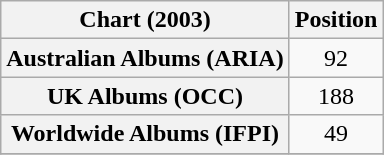<table class="wikitable plainrowheaders">
<tr>
<th>Chart (2003)</th>
<th>Position</th>
</tr>
<tr>
<th scope="row">Australian Albums (ARIA)</th>
<td style="text-align:center;">92</td>
</tr>
<tr>
<th scope="row">UK Albums (OCC)</th>
<td style="text-align:center;">188</td>
</tr>
<tr>
<th scope="row">Worldwide Albums (IFPI)</th>
<td style="text-align:center;">49</td>
</tr>
<tr>
</tr>
</table>
